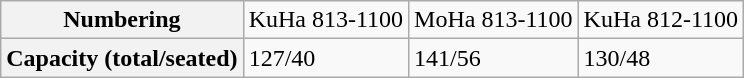<table class="wikitable">
<tr>
<th>Numbering</th>
<td>KuHa 813-1100</td>
<td>MoHa 813-1100</td>
<td>KuHa 812-1100</td>
</tr>
<tr>
<th>Capacity (total/seated)</th>
<td>127/40</td>
<td>141/56</td>
<td>130/48</td>
</tr>
</table>
